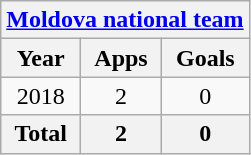<table class="wikitable" style="text-align:center">
<tr>
<th colspan=3><a href='#'>Moldova national team</a></th>
</tr>
<tr>
<th>Year</th>
<th>Apps</th>
<th>Goals</th>
</tr>
<tr>
<td>2018</td>
<td>2</td>
<td>0</td>
</tr>
<tr>
<th>Total</th>
<th>2</th>
<th>0</th>
</tr>
</table>
